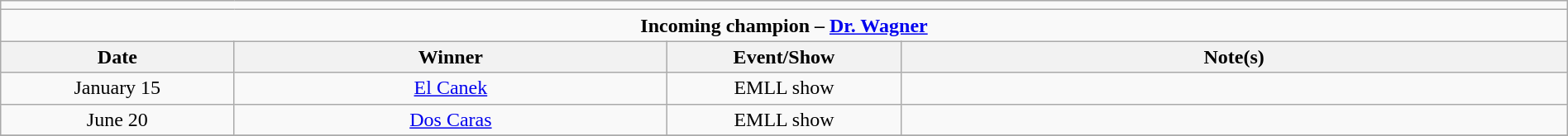<table class="wikitable" style="text-align:center; width:100%;">
<tr>
<td colspan=5></td>
</tr>
<tr>
<td colspan=5><strong>Incoming champion – <a href='#'>Dr. Wagner</a></strong></td>
</tr>
<tr>
<th width=14%>Date</th>
<th width=26%>Winner</th>
<th width=14%>Event/Show</th>
<th width=40%>Note(s)</th>
</tr>
<tr>
<td>January 15</td>
<td><a href='#'>El Canek</a></td>
<td>EMLL show</td>
<td></td>
</tr>
<tr>
<td>June 20</td>
<td><a href='#'>Dos Caras</a></td>
<td>EMLL show</td>
<td></td>
</tr>
<tr>
</tr>
</table>
